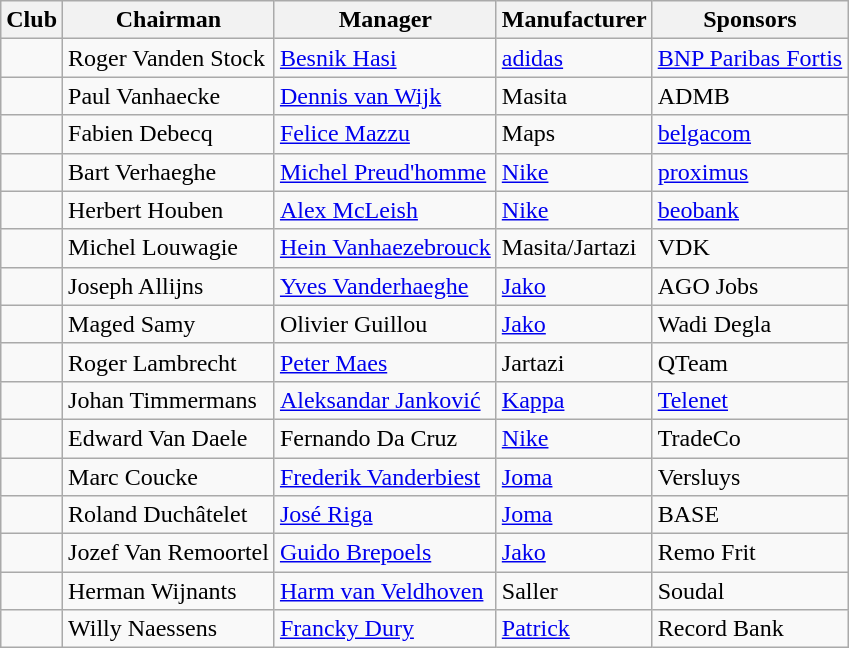<table class="wikitable sortable">
<tr>
<th>Club</th>
<th>Chairman</th>
<th>Manager</th>
<th>Manufacturer</th>
<th>Sponsors</th>
</tr>
<tr>
<td></td>
<td> Roger Vanden Stock</td>
<td> <a href='#'>Besnik Hasi</a></td>
<td><a href='#'>adidas</a></td>
<td><a href='#'>BNP Paribas Fortis</a></td>
</tr>
<tr>
<td></td>
<td> Paul Vanhaecke</td>
<td> <a href='#'>Dennis van Wijk</a></td>
<td>Masita</td>
<td>ADMB</td>
</tr>
<tr>
<td></td>
<td> Fabien Debecq</td>
<td> <a href='#'>Felice Mazzu</a></td>
<td>Maps</td>
<td><a href='#'>belgacom</a></td>
</tr>
<tr>
<td></td>
<td> Bart Verhaeghe</td>
<td> <a href='#'>Michel Preud'homme</a></td>
<td><a href='#'>Nike</a></td>
<td><a href='#'>proximus</a></td>
</tr>
<tr>
<td></td>
<td> Herbert Houben</td>
<td> <a href='#'>Alex McLeish</a></td>
<td><a href='#'>Nike</a></td>
<td><a href='#'>beobank</a></td>
</tr>
<tr>
<td></td>
<td> Michel Louwagie</td>
<td> <a href='#'>Hein Vanhaezebrouck</a></td>
<td>Masita/Jartazi</td>
<td>VDK</td>
</tr>
<tr>
<td></td>
<td> Joseph Allijns</td>
<td> <a href='#'>Yves Vanderhaeghe</a></td>
<td><a href='#'>Jako</a></td>
<td>AGO Jobs</td>
</tr>
<tr>
<td></td>
<td> Maged Samy</td>
<td> Olivier Guillou</td>
<td><a href='#'>Jako</a></td>
<td>Wadi Degla</td>
</tr>
<tr>
<td></td>
<td> Roger Lambrecht</td>
<td> <a href='#'>Peter Maes</a></td>
<td>Jartazi</td>
<td>QTeam</td>
</tr>
<tr>
<td></td>
<td> Johan Timmermans</td>
<td> <a href='#'>Aleksandar Janković</a></td>
<td><a href='#'>Kappa</a></td>
<td><a href='#'>Telenet</a></td>
</tr>
<tr>
<td></td>
<td> Edward Van Daele</td>
<td> Fernando Da Cruz</td>
<td><a href='#'>Nike</a></td>
<td>TradeCo</td>
</tr>
<tr>
<td></td>
<td> Marc Coucke</td>
<td> <a href='#'>Frederik Vanderbiest</a></td>
<td><a href='#'>Joma</a></td>
<td>Versluys</td>
</tr>
<tr>
<td></td>
<td> Roland Duchâtelet</td>
<td> <a href='#'>José Riga</a></td>
<td><a href='#'>Joma</a></td>
<td>BASE</td>
</tr>
<tr>
<td></td>
<td> Jozef Van Remoortel</td>
<td> <a href='#'>Guido Brepoels</a></td>
<td><a href='#'>Jako</a></td>
<td>Remo Frit</td>
</tr>
<tr>
<td></td>
<td> Herman Wijnants</td>
<td> <a href='#'>Harm van Veldhoven</a></td>
<td>Saller</td>
<td>Soudal</td>
</tr>
<tr>
<td></td>
<td> Willy Naessens</td>
<td> <a href='#'>Francky Dury</a></td>
<td><a href='#'>Patrick</a></td>
<td>Record Bank</td>
</tr>
</table>
